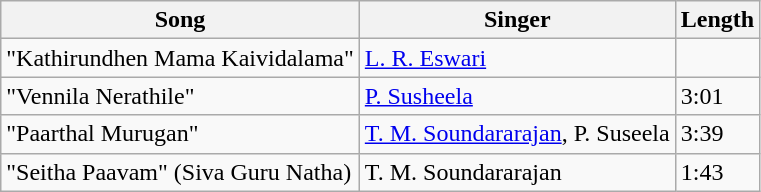<table class="wikitable">
<tr>
<th>Song</th>
<th>Singer</th>
<th>Length</th>
</tr>
<tr>
<td>"Kathirundhen Mama Kaividalama"</td>
<td><a href='#'>L. R. Eswari</a></td>
<td></td>
</tr>
<tr>
<td>"Vennila Nerathile"</td>
<td><a href='#'>P. Susheela</a></td>
<td>3:01</td>
</tr>
<tr>
<td>"Paarthal Murugan"</td>
<td><a href='#'>T. M. Soundararajan</a>, P. Suseela</td>
<td>3:39</td>
</tr>
<tr>
<td>"Seitha Paavam" (Siva Guru Natha)</td>
<td>T. M. Soundararajan</td>
<td>1:43</td>
</tr>
</table>
